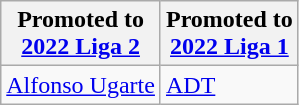<table class="wikitable">
<tr>
<th>Promoted to<br><a href='#'>2022 Liga 2</a></th>
<th>Promoted to<br><a href='#'>2022 Liga 1</a></th>
</tr>
<tr>
<td> <a href='#'>Alfonso Ugarte</a> </td>
<td> <a href='#'>ADT</a> </td>
</tr>
</table>
